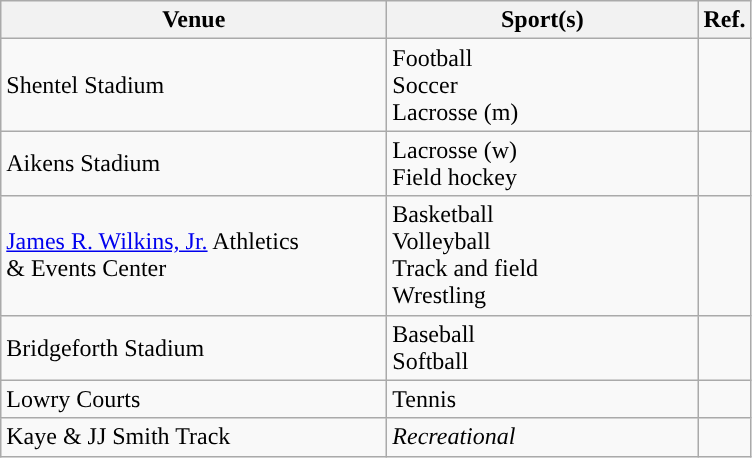<table class="wikitable"; style= "text-align: ">
<tr>
<th width=250px>Venue</th>
<th width=200px>Sport(s)</th>
<th width=px>Ref.</th>
</tr>
<tr>
<td>Shentel Stadium</td>
<td>Football <br> Soccer <br> Lacrosse (m)</td>
<td></td>
</tr>
<tr>
<td>Aikens Stadium</td>
<td>Lacrosse (w) <br> Field hockey</td>
<td></td>
</tr>
<tr>
<td><a href='#'>James R. Wilkins, Jr.</a> Athletics<br> & Events Center</td>
<td>Basketball <br> Volleyball <br> Track and field  <br> Wrestling</td>
<td></td>
</tr>
<tr>
<td>Bridgeforth Stadium</td>
<td>Baseball <br> Softball</td>
<td></td>
</tr>
<tr>
<td>Lowry Courts</td>
<td>Tennis</td>
<td></td>
</tr>
<tr>
<td>Kaye & JJ Smith Track</td>
<td><em>Recreational</em></td>
<td></td>
</tr>
</table>
